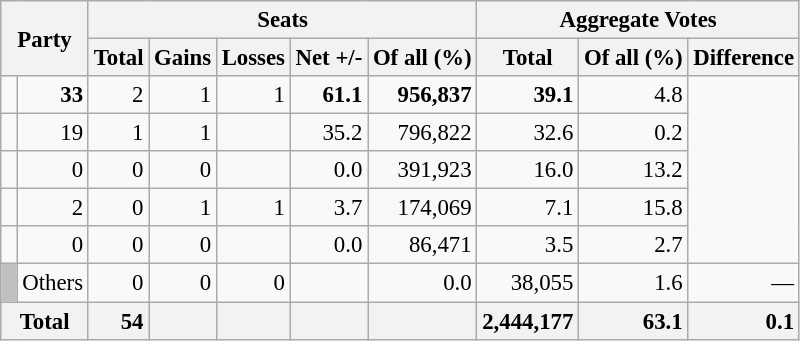<table class="wikitable sortable" style="text-align:right; font-size:95%;">
<tr>
<th colspan="2" rowspan="2">Party</th>
<th colspan="5">Seats</th>
<th colspan="3">Aggregate Votes</th>
</tr>
<tr>
<th>Total</th>
<th>Gains</th>
<th>Losses</th>
<th>Net +/-</th>
<th>Of all (%)</th>
<th>Total</th>
<th>Of all (%)</th>
<th>Difference</th>
</tr>
<tr>
<td></td>
<td><strong>33</strong></td>
<td>2</td>
<td>1</td>
<td>1</td>
<td><strong>61.1</strong></td>
<td><strong>956,837</strong></td>
<td><strong>39.1</strong></td>
<td>4.8</td>
</tr>
<tr>
<td></td>
<td>19</td>
<td>1</td>
<td>1</td>
<td></td>
<td>35.2</td>
<td>796,822</td>
<td>32.6</td>
<td>0.2</td>
</tr>
<tr>
<td></td>
<td>0</td>
<td>0</td>
<td>0</td>
<td></td>
<td>0.0</td>
<td>391,923</td>
<td>16.0</td>
<td>13.2</td>
</tr>
<tr>
<td></td>
<td>2</td>
<td>0</td>
<td>1</td>
<td>1</td>
<td>3.7</td>
<td>174,069</td>
<td>7.1</td>
<td>15.8</td>
</tr>
<tr>
<td></td>
<td>0</td>
<td>0</td>
<td>0</td>
<td></td>
<td>0.0</td>
<td>86,471</td>
<td>3.5</td>
<td>2.7</td>
</tr>
<tr>
<td style="background:silver;"> </td>
<td align=left>Others</td>
<td>0</td>
<td>0</td>
<td>0</td>
<td></td>
<td>0.0</td>
<td>38,055</td>
<td>1.6</td>
<td>—</td>
</tr>
<tr class="sortbottom">
<th colspan="2" style="background:#f2f2f2"><strong>Total</strong></th>
<td style="background:#f2f2f2;"><strong>54</strong></td>
<td style="background:#f2f2f2;"></td>
<td style="background:#f2f2f2;"></td>
<td style="background:#f2f2f2;"></td>
<td style="background:#f2f2f2;"></td>
<td style="background:#f2f2f2;"><strong>2,444,177</strong></td>
<td style="background:#f2f2f2;"><strong>63.1</strong></td>
<td style="background:#f2f2f2;"><strong>0.1</strong></td>
</tr>
</table>
